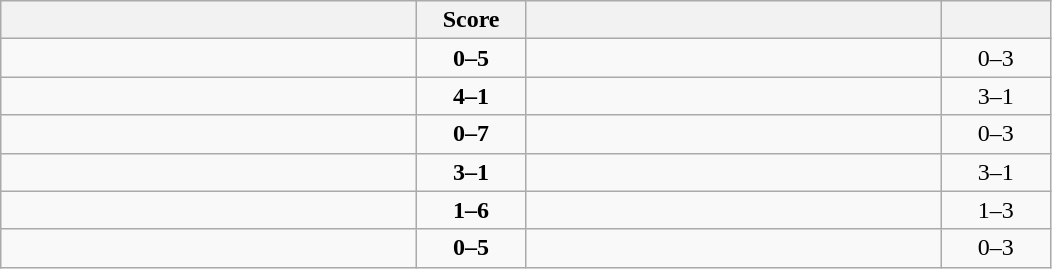<table class="wikitable" style="text-align: center; ">
<tr>
<th align="right" width="270"></th>
<th width="65">Score</th>
<th align="left" width="270"></th>
<th width="65"></th>
</tr>
<tr>
<td align="left"></td>
<td><strong>0–5</strong></td>
<td align="left"><strong></strong></td>
<td>0–3 <strong></strong></td>
</tr>
<tr>
<td align="left"><strong></strong></td>
<td><strong>4–1</strong></td>
<td align="left"></td>
<td>3–1 <strong></strong></td>
</tr>
<tr>
<td align="left"></td>
<td><strong>0–7</strong></td>
<td align="left"><strong></strong></td>
<td>0–3 <strong></strong></td>
</tr>
<tr>
<td align="left"><strong></strong></td>
<td><strong>3–1</strong></td>
<td align="left"></td>
<td>3–1 <strong></strong></td>
</tr>
<tr>
<td align="left"></td>
<td><strong>1–6</strong></td>
<td align="left"><strong></strong></td>
<td>1–3 <strong></strong></td>
</tr>
<tr>
<td align="left"></td>
<td><strong>0–5</strong></td>
<td align="left"><strong></strong></td>
<td>0–3 <strong></strong></td>
</tr>
</table>
